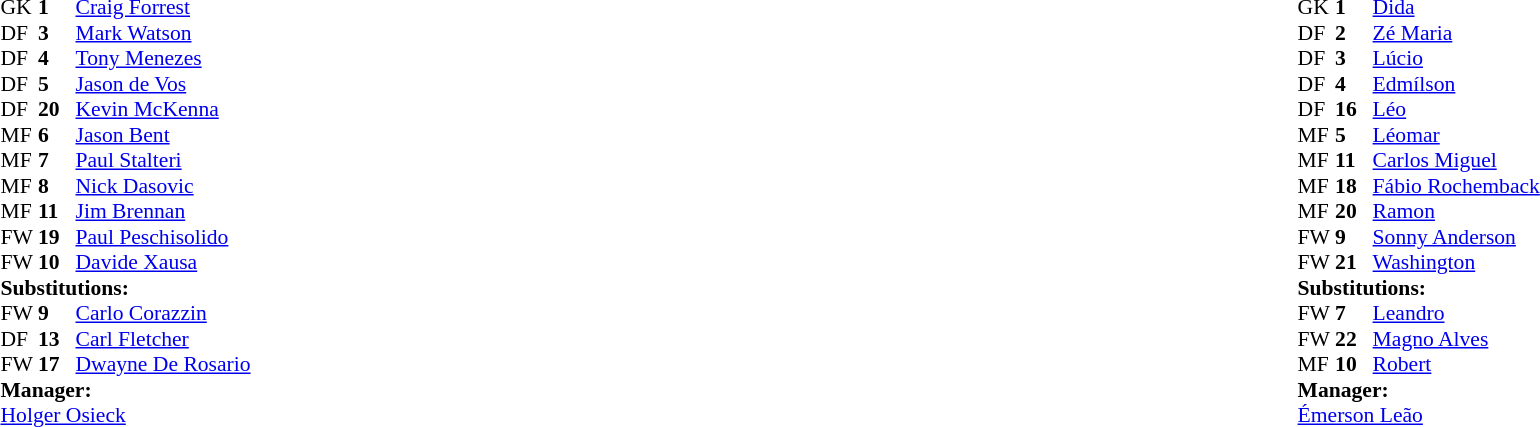<table width="100%">
<tr>
<td valign="top" width="50%"><br><table style="font-size: 90%" cellspacing="0" cellpadding="0">
<tr>
<th width=25></th>
<th width=25></th>
</tr>
<tr>
<td>GK</td>
<td><strong>1</strong></td>
<td><a href='#'>Craig Forrest</a></td>
</tr>
<tr>
<td>DF</td>
<td><strong>3</strong></td>
<td><a href='#'>Mark Watson</a></td>
<td></td>
<td></td>
</tr>
<tr>
<td>DF</td>
<td><strong>4</strong></td>
<td><a href='#'>Tony Menezes</a></td>
</tr>
<tr>
<td>DF</td>
<td><strong>5</strong></td>
<td><a href='#'>Jason de Vos</a></td>
<td></td>
</tr>
<tr>
<td>DF</td>
<td><strong>20</strong></td>
<td><a href='#'>Kevin McKenna</a></td>
</tr>
<tr>
<td>MF</td>
<td><strong>6</strong></td>
<td><a href='#'>Jason Bent</a></td>
</tr>
<tr>
<td>MF</td>
<td><strong>7</strong></td>
<td><a href='#'>Paul Stalteri</a></td>
</tr>
<tr>
<td>MF</td>
<td><strong>8</strong></td>
<td><a href='#'>Nick Dasovic</a></td>
</tr>
<tr>
<td>MF</td>
<td><strong>11</strong></td>
<td><a href='#'>Jim Brennan</a></td>
</tr>
<tr>
<td>FW</td>
<td><strong>19</strong></td>
<td><a href='#'>Paul Peschisolido</a></td>
<td></td>
<td></td>
</tr>
<tr>
<td>FW</td>
<td><strong>10</strong></td>
<td><a href='#'>Davide Xausa</a></td>
<td></td>
<td></td>
</tr>
<tr>
<td colspan=3><strong>Substitutions:</strong></td>
</tr>
<tr>
<td>FW</td>
<td><strong>9</strong></td>
<td><a href='#'>Carlo Corazzin</a></td>
<td></td>
<td></td>
</tr>
<tr>
<td>DF</td>
<td><strong>13</strong></td>
<td><a href='#'>Carl Fletcher</a></td>
<td></td>
<td></td>
</tr>
<tr>
<td>FW</td>
<td><strong>17</strong></td>
<td><a href='#'>Dwayne De Rosario</a></td>
<td></td>
<td></td>
</tr>
<tr>
<td colspan=3><strong>Manager:</strong></td>
</tr>
<tr>
<td colspan=3> <a href='#'>Holger Osieck</a></td>
</tr>
</table>
</td>
<td valign="top"></td>
<td valign="top" width="50%"><br><table style="font-size: 90%" cellspacing="0" cellpadding="0" align="center">
<tr>
<th width=25></th>
<th width=25></th>
</tr>
<tr>
<td>GK</td>
<td><strong>1</strong></td>
<td><a href='#'>Dida</a></td>
</tr>
<tr>
<td>DF</td>
<td><strong>2</strong></td>
<td><a href='#'>Zé Maria</a></td>
</tr>
<tr>
<td>DF</td>
<td><strong>3</strong></td>
<td><a href='#'>Lúcio</a></td>
</tr>
<tr>
<td>DF</td>
<td><strong>4</strong></td>
<td><a href='#'>Edmílson</a></td>
</tr>
<tr>
<td>DF</td>
<td><strong>16</strong></td>
<td><a href='#'>Léo</a></td>
</tr>
<tr>
<td>MF</td>
<td><strong>5</strong></td>
<td><a href='#'>Léomar</a></td>
</tr>
<tr>
<td>MF</td>
<td><strong>11</strong></td>
<td><a href='#'>Carlos Miguel</a></td>
<td></td>
<td></td>
</tr>
<tr>
<td>MF</td>
<td><strong>18</strong></td>
<td><a href='#'>Fábio Rochemback</a></td>
</tr>
<tr>
<td>MF</td>
<td><strong>20</strong></td>
<td><a href='#'>Ramon</a></td>
<td></td>
<td></td>
</tr>
<tr>
<td>FW</td>
<td><strong>9</strong></td>
<td><a href='#'>Sonny Anderson</a></td>
<td></td>
<td></td>
</tr>
<tr>
<td>FW</td>
<td><strong>21</strong></td>
<td><a href='#'>Washington</a></td>
</tr>
<tr>
<td colspan=3><strong>Substitutions:</strong></td>
</tr>
<tr>
<td>FW</td>
<td><strong>7</strong></td>
<td><a href='#'>Leandro</a></td>
<td></td>
<td></td>
</tr>
<tr>
<td>FW</td>
<td><strong>22</strong></td>
<td><a href='#'>Magno Alves</a></td>
<td></td>
<td></td>
</tr>
<tr>
<td>MF</td>
<td><strong>10</strong></td>
<td><a href='#'>Robert</a></td>
<td></td>
<td></td>
</tr>
<tr>
<td colspan=3><strong>Manager:</strong></td>
</tr>
<tr>
<td colspan="4"><a href='#'>Émerson Leão</a></td>
</tr>
</table>
</td>
</tr>
</table>
